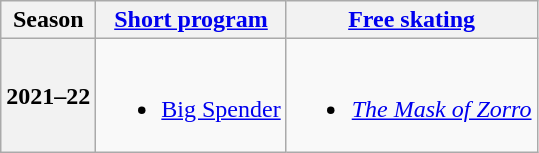<table class=wikitable style=text-align:center>
<tr>
<th>Season</th>
<th><a href='#'>Short program</a></th>
<th><a href='#'>Free skating</a></th>
</tr>
<tr>
<th>2021–22 <br> </th>
<td><br><ul><li><a href='#'>Big Spender</a> <br> </li></ul></td>
<td><br><ul><li><em><a href='#'>The Mask of Zorro</a></em> <br> </li></ul></td>
</tr>
</table>
